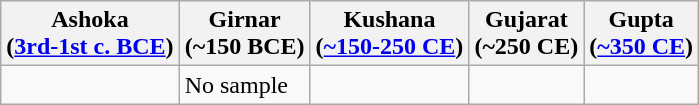<table class="wikitable">
<tr>
<th>Ashoka<br>(<a href='#'>3rd-1st c. BCE</a>)</th>
<th>Girnar<br>(~150 BCE)</th>
<th>Kushana<br>(<a href='#'>~150-250 CE</a>)</th>
<th>Gujarat<br>(~250 CE)</th>
<th>Gupta<br>(<a href='#'>~350 CE</a>)</th>
</tr>
<tr>
<td></td>
<td>No sample</td>
<td></td>
<td></td>
<td></td>
</tr>
</table>
